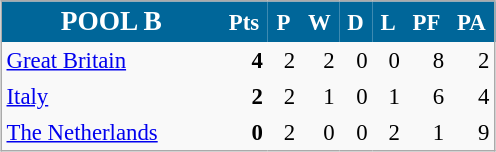<table align=center cellpadding="3" cellspacing="0" style="background: #f9f9f9; border: 1px #aaa solid; border-collapse: collapse; font-size: 95%;" width=330>
<tr style="background:#006699; color:white;">
<th width=34% style=font-size:120%><strong>POOL B</strong></th>
<th width=5%>Pts</th>
<th width=5%>P</th>
<th width=5%>W</th>
<th width=5%>D</th>
<th width=5%>L</th>
<th width=5%>PF</th>
<th width=5%>PA</th>
</tr>
<tr align=right>
<td align=left> <a href='#'>Great Britain</a></td>
<td><strong>4</strong></td>
<td>2</td>
<td>2</td>
<td>0</td>
<td>0</td>
<td>8</td>
<td>2</td>
</tr>
<tr align=right>
<td align=left> <a href='#'>Italy</a></td>
<td><strong>2</strong></td>
<td>2</td>
<td>1</td>
<td>0</td>
<td>1</td>
<td>6</td>
<td>4</td>
</tr>
<tr align=right>
<td align=left> <a href='#'>The Netherlands</a></td>
<td><strong>0</strong></td>
<td>2</td>
<td>0</td>
<td>0</td>
<td>2</td>
<td>1</td>
<td>9</td>
</tr>
</table>
